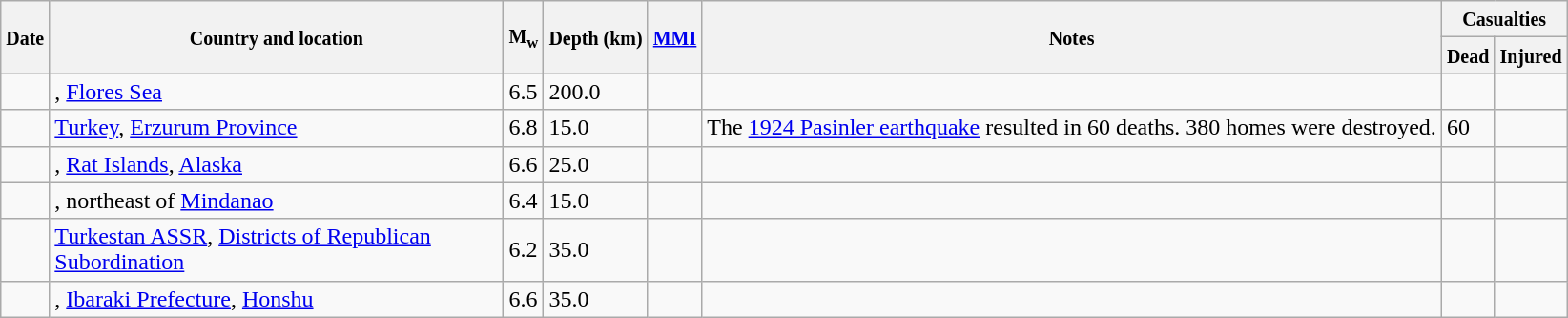<table class="wikitable sortable sort-under" style="border:1px black; margin-left:1em;">
<tr>
<th rowspan="2"><small>Date</small></th>
<th rowspan="2" style="width: 310px"><small>Country and location</small></th>
<th rowspan="2"><small>M<sub>w</sub></small></th>
<th rowspan="2"><small>Depth (km)</small></th>
<th rowspan="2"><small><a href='#'>MMI</a></small></th>
<th rowspan="2" class="unsortable"><small>Notes</small></th>
<th colspan="2"><small>Casualties</small></th>
</tr>
<tr>
<th><small>Dead</small></th>
<th><small>Injured</small></th>
</tr>
<tr>
<td></td>
<td>, <a href='#'>Flores Sea</a></td>
<td>6.5</td>
<td>200.0</td>
<td></td>
<td></td>
<td></td>
<td></td>
</tr>
<tr>
<td></td>
<td> <a href='#'>Turkey</a>, <a href='#'>Erzurum Province</a></td>
<td>6.8</td>
<td>15.0</td>
<td></td>
<td>The <a href='#'>1924 Pasinler earthquake</a> resulted in 60 deaths. 380 homes were destroyed.</td>
<td>60</td>
<td></td>
</tr>
<tr>
<td></td>
<td>, <a href='#'>Rat Islands</a>, <a href='#'>Alaska</a></td>
<td>6.6</td>
<td>25.0</td>
<td></td>
<td></td>
<td></td>
<td></td>
</tr>
<tr>
<td></td>
<td>, northeast of <a href='#'>Mindanao</a></td>
<td>6.4</td>
<td>15.0</td>
<td></td>
<td></td>
<td></td>
<td></td>
</tr>
<tr>
<td></td>
<td> <a href='#'>Turkestan ASSR</a>, <a href='#'>Districts of Republican Subordination</a></td>
<td>6.2</td>
<td>35.0</td>
<td></td>
<td></td>
<td></td>
<td></td>
</tr>
<tr>
<td></td>
<td>, <a href='#'>Ibaraki Prefecture</a>, <a href='#'>Honshu</a></td>
<td>6.6</td>
<td>35.0</td>
<td></td>
<td></td>
<td></td>
<td></td>
</tr>
</table>
